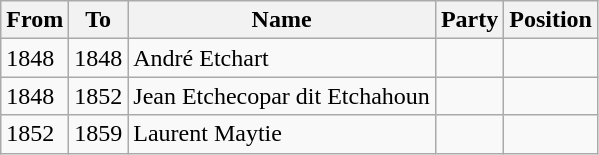<table class="wikitable">
<tr>
<th>From</th>
<th>To</th>
<th>Name</th>
<th>Party</th>
<th>Position</th>
</tr>
<tr>
<td>1848</td>
<td>1848</td>
<td>André Etchart</td>
<td></td>
<td></td>
</tr>
<tr>
<td>1848</td>
<td>1852</td>
<td>Jean Etchecopar dit Etchahoun</td>
<td></td>
<td></td>
</tr>
<tr>
<td>1852</td>
<td>1859</td>
<td>Laurent Maytie</td>
<td></td>
<td></td>
</tr>
</table>
